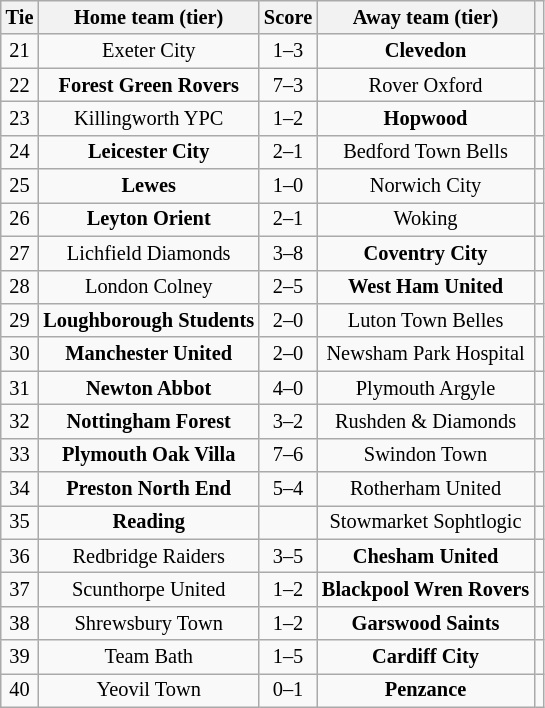<table class="wikitable" style="text-align:center; font-size:85%">
<tr>
<th>Tie</th>
<th>Home team (tier)</th>
<th>Score</th>
<th>Away team (tier)</th>
<th></th>
</tr>
<tr>
<td align="center">21</td>
<td>Exeter City</td>
<td align="center">1–3</td>
<td><strong>Clevedon</strong></td>
<td></td>
</tr>
<tr>
<td align="center">22</td>
<td><strong>Forest Green Rovers</strong></td>
<td align="center">7–3</td>
<td>Rover Oxford</td>
<td></td>
</tr>
<tr>
<td align="center">23</td>
<td>Killingworth YPC</td>
<td align="center">1–2</td>
<td><strong>Hopwood</strong></td>
<td></td>
</tr>
<tr>
<td align="center">24</td>
<td><strong>Leicester City</strong></td>
<td align="center">2–1</td>
<td>Bedford Town Bells</td>
<td></td>
</tr>
<tr>
<td align="center">25</td>
<td><strong>Lewes</strong></td>
<td align="center">1–0</td>
<td>Norwich City</td>
<td></td>
</tr>
<tr>
<td align="center">26</td>
<td><strong>Leyton Orient</strong></td>
<td align="center">2–1</td>
<td>Woking</td>
<td></td>
</tr>
<tr>
<td align="center">27</td>
<td>Lichfield Diamonds</td>
<td align="center">3–8</td>
<td><strong>Coventry City</strong></td>
<td></td>
</tr>
<tr>
<td align="center">28</td>
<td>London Colney</td>
<td align="center">2–5</td>
<td><strong>West Ham United</strong></td>
<td></td>
</tr>
<tr>
<td align="center">29</td>
<td><strong>Loughborough Students</strong></td>
<td align="center">2–0</td>
<td>Luton Town Belles</td>
<td></td>
</tr>
<tr>
<td align="center">30</td>
<td><strong>Manchester United</strong></td>
<td align="center">2–0</td>
<td>Newsham Park Hospital</td>
<td></td>
</tr>
<tr>
<td align="center">31</td>
<td><strong>Newton Abbot</strong></td>
<td align="center">4–0</td>
<td>Plymouth Argyle</td>
<td></td>
</tr>
<tr>
<td align="center">32</td>
<td><strong>Nottingham Forest</strong></td>
<td align="center">3–2</td>
<td>Rushden & Diamonds</td>
<td></td>
</tr>
<tr>
<td align="center">33</td>
<td><strong>Plymouth Oak Villa</strong></td>
<td align="center">7–6</td>
<td>Swindon Town</td>
<td></td>
</tr>
<tr>
<td align="center">34</td>
<td><strong>Preston North End</strong></td>
<td align="center">5–4</td>
<td>Rotherham United</td>
<td></td>
</tr>
<tr>
<td align="center">35</td>
<td><strong>Reading</strong></td>
<td align="center"></td>
<td>Stowmarket Sophtlogic</td>
<td></td>
</tr>
<tr>
<td align="center">36</td>
<td>Redbridge Raiders</td>
<td align="center">3–5</td>
<td><strong>Chesham United</strong></td>
<td></td>
</tr>
<tr>
<td align="center">37</td>
<td>Scunthorpe United</td>
<td align="center">1–2</td>
<td><strong>Blackpool Wren Rovers</strong></td>
<td></td>
</tr>
<tr>
<td align="center">38</td>
<td>Shrewsbury Town</td>
<td align="center">1–2</td>
<td><strong>Garswood Saints</strong></td>
<td></td>
</tr>
<tr>
<td align="center">39</td>
<td>Team Bath</td>
<td align="center">1–5</td>
<td><strong>Cardiff City</strong></td>
<td></td>
</tr>
<tr>
<td align="center">40</td>
<td>Yeovil Town</td>
<td align="center">0–1</td>
<td><strong>Penzance</strong></td>
<td></td>
</tr>
</table>
